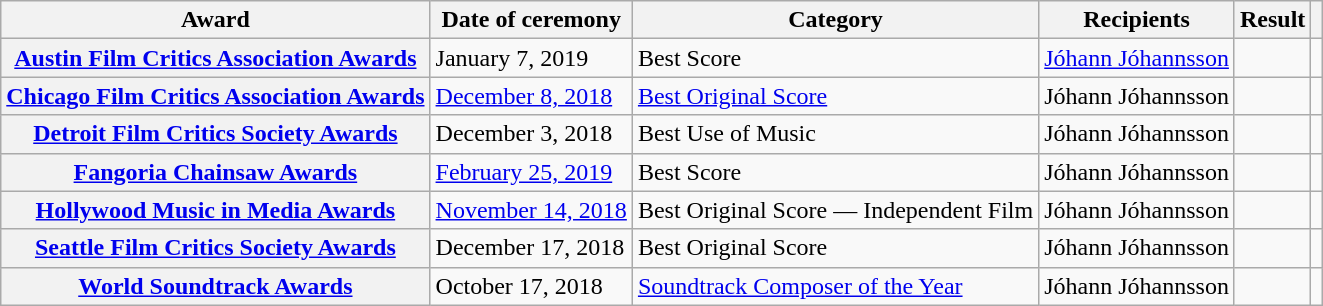<table class="wikitable plainrowheaders sortable">
<tr>
<th scope="col">Award</th>
<th scope="col">Date of ceremony</th>
<th scope="col">Category</th>
<th scope="col">Recipients</th>
<th scope="col">Result</th>
<th scope="col" class="unsortable"></th>
</tr>
<tr>
<th scope="row"><a href='#'>Austin Film Critics Association Awards</a></th>
<td>January 7, 2019</td>
<td>Best Score</td>
<td><a href='#'>Jóhann Jóhannsson</a></td>
<td></td>
<td style="text-align:center;"><br></td>
</tr>
<tr>
<th scope="row"><a href='#'>Chicago Film Critics Association Awards</a></th>
<td><a href='#'>December 8, 2018</a></td>
<td><a href='#'>Best Original Score</a></td>
<td>Jóhann Jóhannsson</td>
<td></td>
<td style="text-align:center;"></td>
</tr>
<tr>
<th scope="row"><a href='#'>Detroit Film Critics Society Awards</a></th>
<td>December 3, 2018</td>
<td>Best Use of Music</td>
<td>Jóhann Jóhannsson</td>
<td></td>
<td style="text-align:center;"></td>
</tr>
<tr>
<th scope="row"><a href='#'>Fangoria Chainsaw Awards</a></th>
<td><a href='#'>February 25, 2019</a></td>
<td>Best Score</td>
<td>Jóhann Jóhannsson</td>
<td></td>
<td style="text-align:center;"><br></td>
</tr>
<tr>
<th scope="row"><a href='#'>Hollywood Music in Media Awards</a></th>
<td><a href='#'>November 14, 2018</a></td>
<td>Best Original Score — Independent Film</td>
<td>Jóhann Jóhannsson</td>
<td></td>
<td style="text-align:center;"></td>
</tr>
<tr>
<th scope="row"><a href='#'>Seattle Film Critics Society Awards</a></th>
<td>December 17, 2018</td>
<td>Best Original Score</td>
<td>Jóhann Jóhannsson</td>
<td></td>
<td style="text-align:center;"></td>
</tr>
<tr>
<th scope="row"><a href='#'>World Soundtrack Awards</a></th>
<td>October 17, 2018</td>
<td><a href='#'>Soundtrack Composer of the Year</a></td>
<td>Jóhann Jóhannsson</td>
<td></td>
<td style="text-align:center;"><br></td>
</tr>
</table>
